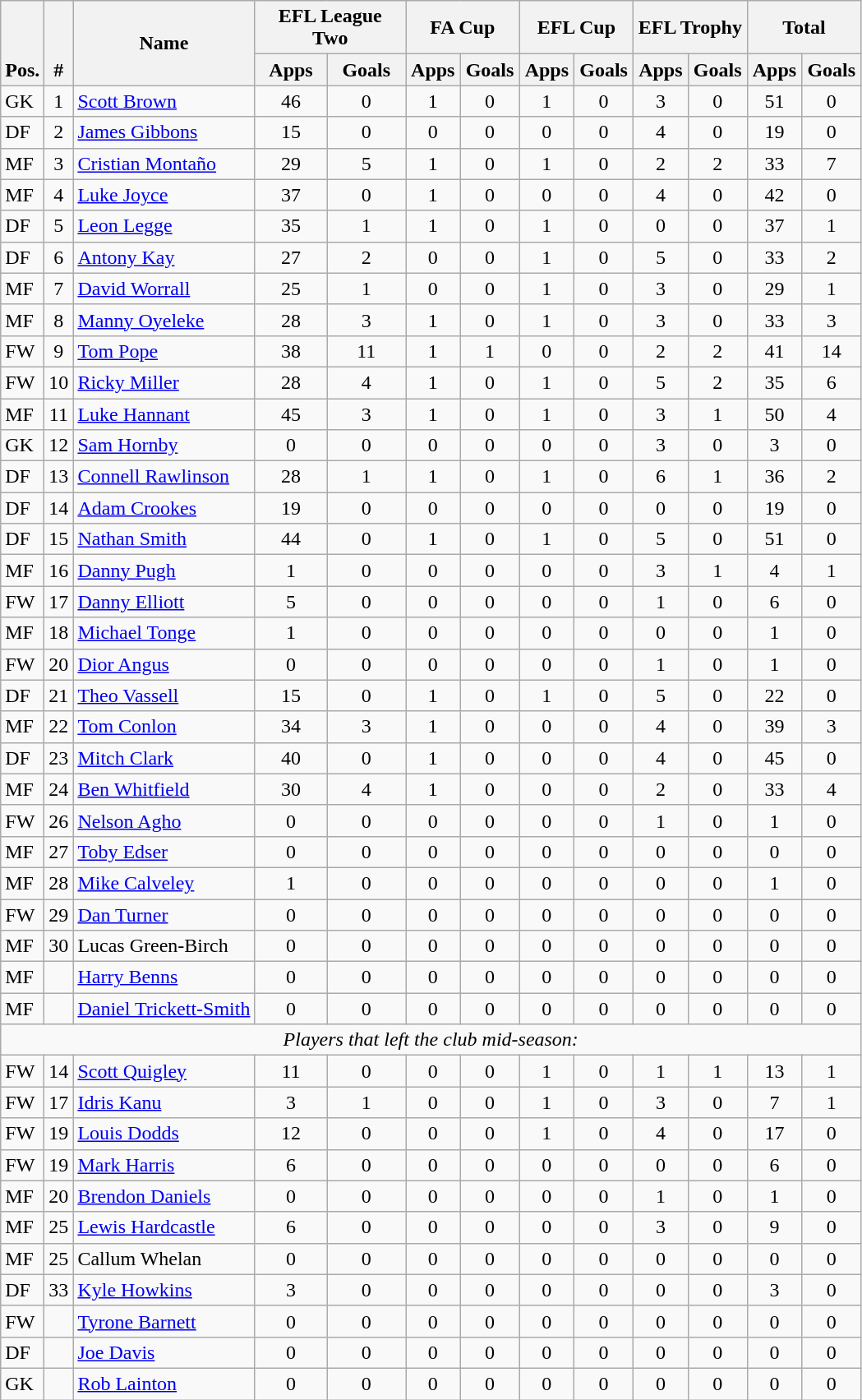<table class="wikitable" style="text-align:center">
<tr>
<th rowspan="2" valign="bottom">Pos.</th>
<th rowspan="2" valign="bottom">#</th>
<th rowspan="2">Name</th>
<th colspan="2" width="115">EFL League Two</th>
<th colspan="2" width="85">FA Cup</th>
<th colspan="2" width="85">EFL Cup</th>
<th colspan="2" width="85">EFL Trophy</th>
<th colspan="2" width="85">Total</th>
</tr>
<tr>
<th>Apps</th>
<th>Goals</th>
<th>Apps</th>
<th>Goals</th>
<th>Apps</th>
<th>Goals</th>
<th>Apps</th>
<th>Goals</th>
<th>Apps</th>
<th>Goals</th>
</tr>
<tr>
<td align="left">GK</td>
<td>1</td>
<td align="left"> <a href='#'>Scott Brown</a></td>
<td>46</td>
<td>0</td>
<td>1</td>
<td>0</td>
<td>1</td>
<td>0</td>
<td>3</td>
<td>0</td>
<td>51</td>
<td>0</td>
</tr>
<tr>
<td align="left">DF</td>
<td>2</td>
<td align="left"> <a href='#'>James Gibbons</a></td>
<td>15</td>
<td>0</td>
<td>0</td>
<td>0</td>
<td>0</td>
<td>0</td>
<td>4</td>
<td>0</td>
<td>19</td>
<td>0</td>
</tr>
<tr>
<td align="left">MF</td>
<td>3</td>
<td align="left"> <a href='#'>Cristian Montaño</a></td>
<td>29</td>
<td>5</td>
<td>1</td>
<td>0</td>
<td>1</td>
<td>0</td>
<td>2</td>
<td>2</td>
<td>33</td>
<td>7</td>
</tr>
<tr>
<td align="left">MF</td>
<td>4</td>
<td align="left"> <a href='#'>Luke Joyce</a></td>
<td>37</td>
<td>0</td>
<td>1</td>
<td>0</td>
<td>0</td>
<td>0</td>
<td>4</td>
<td>0</td>
<td>42</td>
<td>0</td>
</tr>
<tr>
<td align="left">DF</td>
<td>5</td>
<td align="left"> <a href='#'>Leon Legge</a></td>
<td>35</td>
<td>1</td>
<td>1</td>
<td>0</td>
<td>1</td>
<td>0</td>
<td>0</td>
<td>0</td>
<td>37</td>
<td>1</td>
</tr>
<tr>
<td align="left">DF</td>
<td>6</td>
<td align="left"> <a href='#'>Antony Kay</a></td>
<td>27</td>
<td>2</td>
<td>0</td>
<td>0</td>
<td>1</td>
<td>0</td>
<td>5</td>
<td>0</td>
<td>33</td>
<td>2</td>
</tr>
<tr>
<td align="left">MF</td>
<td>7</td>
<td align="left"> <a href='#'>David Worrall</a></td>
<td>25</td>
<td>1</td>
<td>0</td>
<td>0</td>
<td>1</td>
<td>0</td>
<td>3</td>
<td>0</td>
<td>29</td>
<td>1</td>
</tr>
<tr>
<td align="left">MF</td>
<td>8</td>
<td align="left"> <a href='#'>Manny Oyeleke</a></td>
<td>28</td>
<td>3</td>
<td>1</td>
<td>0</td>
<td>1</td>
<td>0</td>
<td>3</td>
<td>0</td>
<td>33</td>
<td>3</td>
</tr>
<tr>
<td align="left">FW</td>
<td>9</td>
<td align="left"> <a href='#'>Tom Pope</a></td>
<td>38</td>
<td>11</td>
<td>1</td>
<td>1</td>
<td>0</td>
<td>0</td>
<td>2</td>
<td>2</td>
<td>41</td>
<td>14</td>
</tr>
<tr>
<td align="left">FW</td>
<td>10</td>
<td align="left"> <a href='#'>Ricky Miller</a></td>
<td>28</td>
<td>4</td>
<td>1</td>
<td>0</td>
<td>1</td>
<td>0</td>
<td>5</td>
<td>2</td>
<td>35</td>
<td>6</td>
</tr>
<tr>
<td align="left">MF</td>
<td>11</td>
<td align="left"> <a href='#'>Luke Hannant</a></td>
<td>45</td>
<td>3</td>
<td>1</td>
<td>0</td>
<td>1</td>
<td>0</td>
<td>3</td>
<td>1</td>
<td>50</td>
<td>4</td>
</tr>
<tr>
<td align="left">GK</td>
<td>12</td>
<td align="left"> <a href='#'>Sam Hornby</a></td>
<td>0</td>
<td>0</td>
<td>0</td>
<td>0</td>
<td>0</td>
<td>0</td>
<td>3</td>
<td>0</td>
<td>3</td>
<td>0</td>
</tr>
<tr>
<td align="left">DF</td>
<td>13</td>
<td align="left"> <a href='#'>Connell Rawlinson</a></td>
<td>28</td>
<td>1</td>
<td>1</td>
<td>0</td>
<td>1</td>
<td>0</td>
<td>6</td>
<td>1</td>
<td>36</td>
<td>2</td>
</tr>
<tr>
<td align="left">DF</td>
<td>14</td>
<td align="left"> <a href='#'>Adam Crookes</a></td>
<td>19</td>
<td>0</td>
<td>0</td>
<td>0</td>
<td>0</td>
<td>0</td>
<td>0</td>
<td>0</td>
<td>19</td>
<td>0</td>
</tr>
<tr>
<td align="left">DF</td>
<td>15</td>
<td align="left"> <a href='#'>Nathan Smith</a></td>
<td>44</td>
<td>0</td>
<td>1</td>
<td>0</td>
<td>1</td>
<td>0</td>
<td>5</td>
<td>0</td>
<td>51</td>
<td>0</td>
</tr>
<tr>
<td align="left">MF</td>
<td>16</td>
<td align="left"> <a href='#'>Danny Pugh</a></td>
<td>1</td>
<td>0</td>
<td>0</td>
<td>0</td>
<td>0</td>
<td>0</td>
<td>3</td>
<td>1</td>
<td>4</td>
<td>1</td>
</tr>
<tr>
<td align="left">FW</td>
<td>17</td>
<td align="left"> <a href='#'>Danny Elliott</a></td>
<td>5</td>
<td>0</td>
<td>0</td>
<td>0</td>
<td>0</td>
<td>0</td>
<td>1</td>
<td>0</td>
<td>6</td>
<td>0</td>
</tr>
<tr>
<td align="left">MF</td>
<td>18</td>
<td align="left"> <a href='#'>Michael Tonge</a></td>
<td>1</td>
<td>0</td>
<td>0</td>
<td>0</td>
<td>0</td>
<td>0</td>
<td>0</td>
<td>0</td>
<td>1</td>
<td>0</td>
</tr>
<tr>
<td align="left">FW</td>
<td>20</td>
<td align="left"> <a href='#'>Dior Angus</a></td>
<td>0</td>
<td>0</td>
<td>0</td>
<td>0</td>
<td>0</td>
<td>0</td>
<td>1</td>
<td>0</td>
<td>1</td>
<td>0</td>
</tr>
<tr>
<td align="left">DF</td>
<td>21</td>
<td align="left"> <a href='#'>Theo Vassell</a></td>
<td>15</td>
<td>0</td>
<td>1</td>
<td>0</td>
<td>1</td>
<td>0</td>
<td>5</td>
<td>0</td>
<td>22</td>
<td>0</td>
</tr>
<tr>
<td align="left">MF</td>
<td>22</td>
<td align="left"> <a href='#'>Tom Conlon</a></td>
<td>34</td>
<td>3</td>
<td>1</td>
<td>0</td>
<td>0</td>
<td>0</td>
<td>4</td>
<td>0</td>
<td>39</td>
<td>3</td>
</tr>
<tr>
<td align="left">DF</td>
<td>23</td>
<td align="left"> <a href='#'>Mitch Clark</a></td>
<td>40</td>
<td>0</td>
<td>1</td>
<td>0</td>
<td>0</td>
<td>0</td>
<td>4</td>
<td>0</td>
<td>45</td>
<td>0</td>
</tr>
<tr>
<td align="left">MF</td>
<td>24</td>
<td align="left"> <a href='#'>Ben Whitfield</a></td>
<td>30</td>
<td>4</td>
<td>1</td>
<td>0</td>
<td>0</td>
<td>0</td>
<td>2</td>
<td>0</td>
<td>33</td>
<td>4</td>
</tr>
<tr>
<td align="left">FW</td>
<td>26</td>
<td align="left"> <a href='#'>Nelson Agho</a></td>
<td>0</td>
<td>0</td>
<td>0</td>
<td>0</td>
<td>0</td>
<td>0</td>
<td>1</td>
<td>0</td>
<td>1</td>
<td>0</td>
</tr>
<tr>
<td align="left">MF</td>
<td>27</td>
<td align="left"> <a href='#'>Toby Edser</a></td>
<td>0</td>
<td>0</td>
<td>0</td>
<td>0</td>
<td>0</td>
<td>0</td>
<td>0</td>
<td>0</td>
<td>0</td>
<td>0</td>
</tr>
<tr>
<td align="left">MF</td>
<td>28</td>
<td align="left"> <a href='#'>Mike Calveley</a></td>
<td>1</td>
<td>0</td>
<td>0</td>
<td>0</td>
<td>0</td>
<td>0</td>
<td>0</td>
<td>0</td>
<td>1</td>
<td>0</td>
</tr>
<tr>
<td align="left">FW</td>
<td>29</td>
<td align="left"> <a href='#'>Dan Turner</a></td>
<td>0</td>
<td>0</td>
<td>0</td>
<td>0</td>
<td>0</td>
<td>0</td>
<td>0</td>
<td>0</td>
<td>0</td>
<td>0</td>
</tr>
<tr>
<td align="left">MF</td>
<td>30</td>
<td align="left"> Lucas Green-Birch</td>
<td>0</td>
<td>0</td>
<td>0</td>
<td>0</td>
<td>0</td>
<td>0</td>
<td>0</td>
<td>0</td>
<td>0</td>
<td>0</td>
</tr>
<tr>
<td align="left">MF</td>
<td></td>
<td align="left"> <a href='#'>Harry Benns</a></td>
<td>0</td>
<td>0</td>
<td>0</td>
<td>0</td>
<td>0</td>
<td>0</td>
<td>0</td>
<td>0</td>
<td>0</td>
<td>0</td>
</tr>
<tr>
<td align="left">MF</td>
<td></td>
<td align="left"> <a href='#'>Daniel Trickett-Smith</a></td>
<td>0</td>
<td>0</td>
<td>0</td>
<td>0</td>
<td>0</td>
<td>0</td>
<td>0</td>
<td>0</td>
<td>0</td>
<td>0</td>
</tr>
<tr>
<td colspan="14"><em>Players that left the club mid-season:</em></td>
</tr>
<tr>
<td align="left">FW</td>
<td>14</td>
<td align="left"> <a href='#'>Scott Quigley</a></td>
<td>11</td>
<td>0</td>
<td>0</td>
<td>0</td>
<td>1</td>
<td>0</td>
<td>1</td>
<td>1</td>
<td>13</td>
<td>1</td>
</tr>
<tr>
<td align="left">FW</td>
<td>17</td>
<td align="left"> <a href='#'>Idris Kanu</a></td>
<td>3</td>
<td>1</td>
<td>0</td>
<td>0</td>
<td>1</td>
<td>0</td>
<td>3</td>
<td>0</td>
<td>7</td>
<td>1</td>
</tr>
<tr>
<td align="left">FW</td>
<td>19</td>
<td align="left"> <a href='#'>Louis Dodds</a></td>
<td>12</td>
<td>0</td>
<td>0</td>
<td>0</td>
<td>1</td>
<td>0</td>
<td>4</td>
<td>0</td>
<td>17</td>
<td>0</td>
</tr>
<tr>
<td align="left">FW</td>
<td>19</td>
<td align="left"> <a href='#'>Mark Harris</a></td>
<td>6</td>
<td>0</td>
<td>0</td>
<td>0</td>
<td>0</td>
<td>0</td>
<td>0</td>
<td>0</td>
<td>6</td>
<td>0</td>
</tr>
<tr>
<td align="left">MF</td>
<td>20</td>
<td align="left"> <a href='#'>Brendon Daniels</a></td>
<td>0</td>
<td>0</td>
<td>0</td>
<td>0</td>
<td>0</td>
<td>0</td>
<td>1</td>
<td>0</td>
<td>1</td>
<td>0</td>
</tr>
<tr>
<td align="left">MF</td>
<td>25</td>
<td align="left"> <a href='#'>Lewis Hardcastle</a></td>
<td>6</td>
<td>0</td>
<td>0</td>
<td>0</td>
<td>0</td>
<td>0</td>
<td>3</td>
<td>0</td>
<td>9</td>
<td>0</td>
</tr>
<tr>
<td align="left">MF</td>
<td>25</td>
<td align="left"> Callum Whelan</td>
<td>0</td>
<td>0</td>
<td>0</td>
<td>0</td>
<td>0</td>
<td>0</td>
<td>0</td>
<td>0</td>
<td>0</td>
<td>0</td>
</tr>
<tr>
<td align="left">DF</td>
<td>33</td>
<td align="left"> <a href='#'>Kyle Howkins</a></td>
<td>3</td>
<td>0</td>
<td>0</td>
<td>0</td>
<td>0</td>
<td>0</td>
<td>0</td>
<td>0</td>
<td>3</td>
<td>0</td>
</tr>
<tr>
<td align="left">FW</td>
<td></td>
<td align="left"> <a href='#'>Tyrone Barnett</a></td>
<td>0</td>
<td>0</td>
<td>0</td>
<td>0</td>
<td>0</td>
<td>0</td>
<td>0</td>
<td>0</td>
<td>0</td>
<td>0</td>
</tr>
<tr>
<td align="left">DF</td>
<td></td>
<td align="left"> <a href='#'>Joe Davis</a></td>
<td>0</td>
<td>0</td>
<td>0</td>
<td>0</td>
<td>0</td>
<td>0</td>
<td>0</td>
<td>0</td>
<td>0</td>
<td>0</td>
</tr>
<tr>
<td align="left">GK</td>
<td></td>
<td align="left"> <a href='#'>Rob Lainton</a></td>
<td>0</td>
<td>0</td>
<td>0</td>
<td>0</td>
<td>0</td>
<td>0</td>
<td>0</td>
<td>0</td>
<td>0</td>
<td>0</td>
</tr>
</table>
